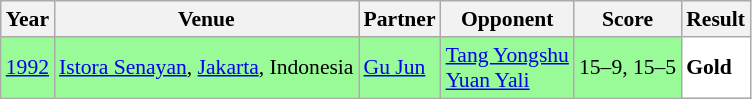<table class="sortable wikitable" style="font-size: 90%;">
<tr>
<th>Year</th>
<th>Venue</th>
<th>Partner</th>
<th>Opponent</th>
<th>Score</th>
<th>Result</th>
</tr>
<tr style="background:#98FB98">
<td align="center"><a href='#'>1992</a></td>
<td align="left"><a href='#'>Istora Senayan</a>, <a href='#'>Jakarta</a>, Indonesia</td>
<td align="left"> <a href='#'>Gu Jun</a></td>
<td align="left"> <a href='#'>Tang Yongshu</a> <br>  <a href='#'>Yuan Yali</a></td>
<td align="left">15–9, 15–5</td>
<td style="text-align:left; background:white"> <strong>Gold</strong></td>
</tr>
</table>
